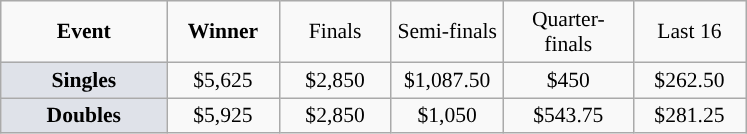<table class=wikitable style="font-size:90%;text-align:center">
<tr>
<td style="width:104px;"><strong>Event</strong></td>
<td style="width:68px;"><strong>Winner</strong></td>
<td style="width:68px;">Finals</td>
<td style="width:68px;">Semi-finals</td>
<td style="width:80px;">Quarter-finals</td>
<td style="width:68px;">Last 16</td>
</tr>
<tr>
<td style="background:#dfe2e9;"><strong>Singles</strong></td>
<td>$5,625</td>
<td>$2,850</td>
<td>$1,087.50</td>
<td>$450</td>
<td>$262.50</td>
</tr>
<tr>
<td style="background:#dfe2e9;"><strong>Doubles</strong></td>
<td>$5,925</td>
<td>$2,850</td>
<td>$1,050</td>
<td>$543.75</td>
<td>$281.25</td>
</tr>
</table>
